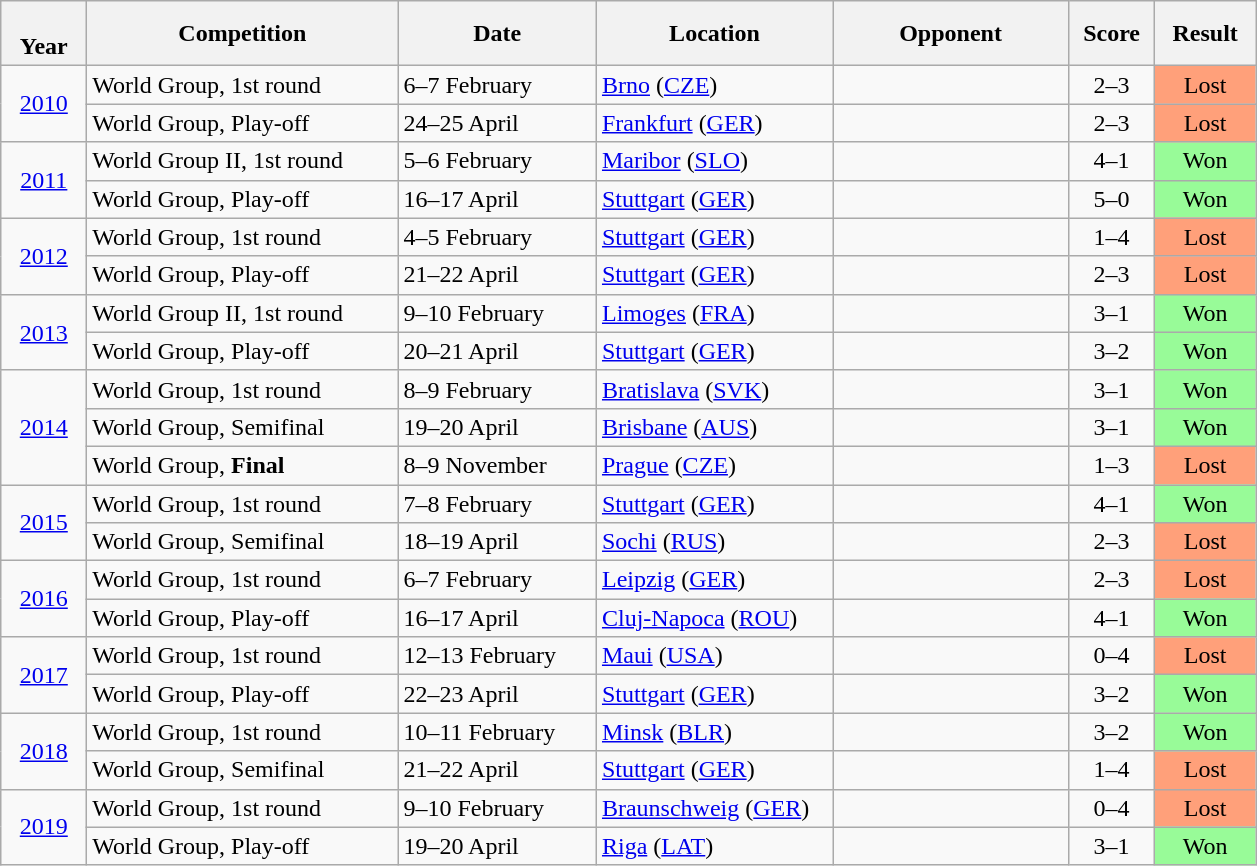<table class="wikitable collapsible collapsed nowrap">
<tr>
<th style="width:50px"><br> Year</th>
<th style="width:200px">Competition</th>
<th style="width:125px">Date</th>
<th style="width:150px">Location</th>
<th style="width:150px">Opponent</th>
<th style="width:50px">Score</th>
<th style="width:60px">Result</th>
</tr>
<tr>
<td align="center" rowspan="2"><a href='#'>2010</a></td>
<td>World Group, 1st round</td>
<td>6–7 February</td>
<td><a href='#'>Brno</a> (<a href='#'>CZE</a>)</td>
<td></td>
<td align="center">2–3</td>
<td align="center" bgcolor="#FFA07A">Lost</td>
</tr>
<tr>
<td>World Group, Play-off</td>
<td>24–25 April</td>
<td><a href='#'>Frankfurt</a> (<a href='#'>GER</a>)</td>
<td></td>
<td align="center">2–3</td>
<td align="center" bgcolor="#FFA07A">Lost</td>
</tr>
<tr>
<td align="center" rowspan="2"><a href='#'>2011</a></td>
<td>World Group II, 1st round</td>
<td>5–6 February</td>
<td><a href='#'>Maribor</a> (<a href='#'>SLO</a>)</td>
<td></td>
<td align="center">4–1</td>
<td align="center" bgcolor="#98FB98">Won</td>
</tr>
<tr>
<td>World Group, Play-off</td>
<td>16–17 April</td>
<td><a href='#'>Stuttgart</a> (<a href='#'>GER</a>)</td>
<td></td>
<td align="center">5–0</td>
<td align="center" bgcolor="#98FB98">Won</td>
</tr>
<tr>
<td align="center" rowspan="2"><a href='#'>2012</a></td>
<td>World Group, 1st round</td>
<td>4–5 February</td>
<td><a href='#'>Stuttgart</a> (<a href='#'>GER</a>)</td>
<td></td>
<td align="center">1–4</td>
<td align="center" bgcolor="#FFA07A">Lost</td>
</tr>
<tr>
<td>World Group, Play-off</td>
<td>21–22 April</td>
<td><a href='#'>Stuttgart</a> (<a href='#'>GER</a>)</td>
<td></td>
<td align="center">2–3</td>
<td align="center" bgcolor="#FFA07A">Lost</td>
</tr>
<tr>
<td align="center" rowspan="2"><a href='#'>2013</a></td>
<td>World Group II, 1st round</td>
<td>9–10 February</td>
<td><a href='#'>Limoges</a> (<a href='#'>FRA</a>)</td>
<td></td>
<td align="center">3–1</td>
<td align="center" bgcolor="#98FB98">Won</td>
</tr>
<tr>
<td>World Group, Play-off</td>
<td>20–21 April</td>
<td><a href='#'>Stuttgart</a> (<a href='#'>GER</a>)</td>
<td></td>
<td align="center">3–2</td>
<td align="center" bgcolor="#98FB98">Won</td>
</tr>
<tr>
<td align="center" rowspan="3"><a href='#'>2014</a></td>
<td>World Group, 1st round</td>
<td>8–9 February</td>
<td><a href='#'>Bratislava</a> (<a href='#'>SVK</a>)</td>
<td></td>
<td align="center">3–1</td>
<td align="center" bgcolor="#98FB98">Won</td>
</tr>
<tr>
<td>World Group, Semifinal</td>
<td>19–20 April</td>
<td><a href='#'>Brisbane</a> (<a href='#'>AUS</a>)</td>
<td></td>
<td align="center">3–1</td>
<td align="center" bgcolor="#98FB98">Won</td>
</tr>
<tr>
<td>World Group, <strong>Final</strong></td>
<td>8–9 November</td>
<td><a href='#'>Prague</a> (<a href='#'>CZE</a>)</td>
<td></td>
<td align="center">1–3</td>
<td align="center" bgcolor="#FFA07A">Lost</td>
</tr>
<tr>
<td align="center" rowspan="2"><a href='#'>2015</a></td>
<td>World Group, 1st round</td>
<td>7–8 February</td>
<td><a href='#'>Stuttgart</a> (<a href='#'>GER</a>)</td>
<td></td>
<td align="center">4–1</td>
<td align="center" bgcolor="#98FB98">Won</td>
</tr>
<tr>
<td>World Group, Semifinal</td>
<td>18–19 April</td>
<td><a href='#'>Sochi</a> (<a href='#'>RUS</a>)</td>
<td></td>
<td align="center">2–3</td>
<td align="center" bgcolor="#FFA07A">Lost</td>
</tr>
<tr>
<td align="center" rowspan="2"><a href='#'>2016</a></td>
<td>World Group, 1st round</td>
<td>6–7 February</td>
<td><a href='#'>Leipzig</a> (<a href='#'>GER</a>)</td>
<td></td>
<td align="center">2–3</td>
<td align="center" bgcolor="#FFA07A">Lost</td>
</tr>
<tr>
<td>World Group, Play-off</td>
<td>16–17 April</td>
<td><a href='#'>Cluj-Napoca</a> (<a href='#'>ROU</a>)</td>
<td></td>
<td align="center">4–1</td>
<td align="center" bgcolor="#98FB98">Won</td>
</tr>
<tr>
<td align="center" rowspan="2"><a href='#'>2017</a></td>
<td>World Group, 1st round</td>
<td>12–13 February</td>
<td><a href='#'>Maui</a> (<a href='#'>USA</a>)</td>
<td></td>
<td align="center">0–4</td>
<td align="center" bgcolor="#FFA07A">Lost</td>
</tr>
<tr>
<td>World Group, Play-off</td>
<td>22–23 April</td>
<td><a href='#'>Stuttgart</a> (<a href='#'>GER</a>)</td>
<td></td>
<td align="center">3–2</td>
<td align="center" bgcolor="#98FB98">Won</td>
</tr>
<tr>
<td align="center" rowspan="2"><a href='#'>2018</a></td>
<td>World Group, 1st round</td>
<td>10–11 February</td>
<td><a href='#'>Minsk</a> (<a href='#'>BLR</a>)</td>
<td></td>
<td align="center">3–2</td>
<td align="center" bgcolor="#98FB98">Won</td>
</tr>
<tr>
<td>World Group, Semifinal</td>
<td>21–22 April</td>
<td><a href='#'>Stuttgart</a> (<a href='#'>GER</a>)</td>
<td></td>
<td align="center">1–4</td>
<td align="center" bgcolor="#FFA07A">Lost</td>
</tr>
<tr>
<td align="center" rowspan="2"><a href='#'>2019</a></td>
<td>World Group, 1st round</td>
<td>9–10 February</td>
<td><a href='#'>Braunschweig</a> (<a href='#'>GER</a>)</td>
<td></td>
<td align="center">0–4</td>
<td align="center" bgcolor="#FFA07A">Lost</td>
</tr>
<tr>
<td>World Group, Play-off</td>
<td>19–20 April</td>
<td><a href='#'>Riga</a> (<a href='#'>LAT</a>)</td>
<td></td>
<td align="center">3–1</td>
<td align="center" bgcolor="#98FB98">Won</td>
</tr>
</table>
